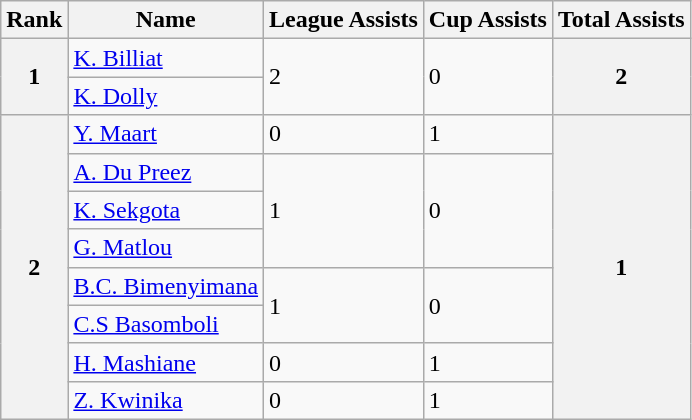<table class="wikitable">
<tr>
<th>Rank</th>
<th>Name</th>
<th>League Assists</th>
<th>Cup Assists</th>
<th>Total Assists</th>
</tr>
<tr>
<th rowspan="2">1</th>
<td><a href='#'>K. Billiat</a></td>
<td rowspan="2">2</td>
<td rowspan="2">0</td>
<th rowspan="2">2</th>
</tr>
<tr>
<td><a href='#'>K. Dolly</a></td>
</tr>
<tr>
<th rowspan="8">2</th>
<td><a href='#'>Y. Maart</a></td>
<td>0</td>
<td>1</td>
<th rowspan="8">1</th>
</tr>
<tr>
<td><a href='#'>A. Du Preez</a></td>
<td rowspan="3">1</td>
<td rowspan="3">0</td>
</tr>
<tr>
<td><a href='#'>K. Sekgota</a></td>
</tr>
<tr>
<td><a href='#'>G. Matlou</a></td>
</tr>
<tr>
<td><a href='#'>B.C. Bimenyimana</a></td>
<td rowspan="2">1</td>
<td rowspan="2">0</td>
</tr>
<tr>
<td><a href='#'>C.S Basomboli</a></td>
</tr>
<tr>
<td><a href='#'>H. Mashiane</a></td>
<td>0</td>
<td>1</td>
</tr>
<tr>
<td><a href='#'>Z. Kwinika</a></td>
<td>0</td>
<td>1</td>
</tr>
</table>
